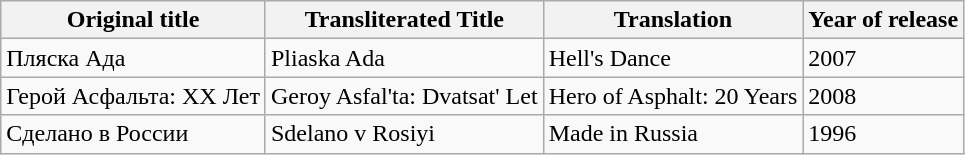<table class="wikitable">
<tr>
<th>Original title</th>
<th>Transliterated Title</th>
<th>Translation</th>
<th>Year of release</th>
</tr>
<tr>
<td>Пляска Ада</td>
<td>Pliaska Ada</td>
<td>Hell's Dance</td>
<td>2007</td>
</tr>
<tr>
<td>Герой Асфальта: ХХ Лет</td>
<td>Geroy Asfal'ta: Dvatsat' Let</td>
<td>Hero of Asphalt: 20 Years</td>
<td>2008</td>
</tr>
<tr>
<td>Сделано в России</td>
<td>Sdelano v Rosiyi</td>
<td>Made in Russia</td>
<td>1996</td>
</tr>
</table>
